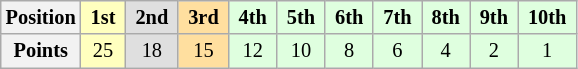<table class="wikitable" style="font-size:85%; text-align:center">
<tr>
<th>Position</th>
<td style="background:#FFFFBF;"> <strong>1st</strong> </td>
<td style="background:#DFDFDF;"> <strong>2nd</strong> </td>
<td style="background:#FFDF9F;"> <strong>3rd</strong> </td>
<td style="background:#DFFFDF;"> <strong>4th</strong> </td>
<td style="background:#DFFFDF;"> <strong>5th</strong> </td>
<td style="background:#DFFFDF;"> <strong>6th</strong> </td>
<td style="background:#DFFFDF;"> <strong>7th</strong> </td>
<td style="background:#DFFFDF;"> <strong>8th</strong> </td>
<td style="background:#DFFFDF;"> <strong>9th</strong> </td>
<td style="background:#DFFFDF;"> <strong>10th</strong> </td>
</tr>
<tr>
<th>Points</th>
<td style="background:#FFFFBF;">25</td>
<td style="background:#DFDFDF;">18</td>
<td style="background:#FFDF9F;">15</td>
<td style="background:#DFFFDF;">12</td>
<td style="background:#DFFFDF;">10</td>
<td style="background:#DFFFDF;">8</td>
<td style="background:#DFFFDF;">6</td>
<td style="background:#DFFFDF;">4</td>
<td style="background:#DFFFDF;">2</td>
<td style="background:#DFFFDF;">1</td>
</tr>
</table>
